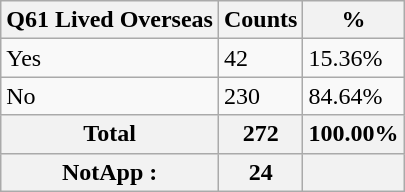<table class="wikitable sortable">
<tr>
<th>Q61 Lived Overseas</th>
<th>Counts</th>
<th>%</th>
</tr>
<tr>
<td>Yes</td>
<td>42</td>
<td>15.36%</td>
</tr>
<tr>
<td>No</td>
<td>230</td>
<td>84.64%</td>
</tr>
<tr>
<th>Total</th>
<th>272</th>
<th>100.00%</th>
</tr>
<tr>
<th>NotApp :</th>
<th>24</th>
<th></th>
</tr>
</table>
